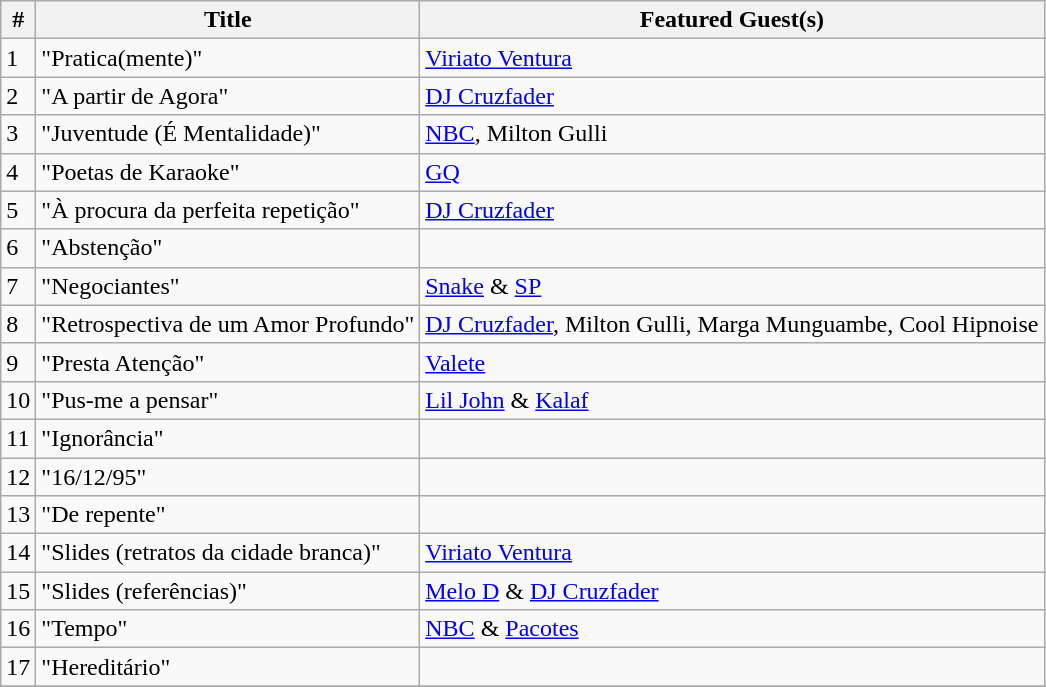<table class="wikitable">
<tr>
<th align="center">#</th>
<th align="center">Title</th>
<th align="center">Featured Guest(s)</th>
</tr>
<tr>
<td>1</td>
<td>"Pratica(mente)"</td>
<td><a href='#'>Viriato Ventura</a></td>
</tr>
<tr>
<td>2</td>
<td>"A partir de Agora"</td>
<td><a href='#'>DJ Cruzfader</a></td>
</tr>
<tr>
<td>3</td>
<td>"Juventude (É Mentalidade)"</td>
<td><a href='#'>NBC</a>, Milton Gulli</td>
</tr>
<tr>
<td>4</td>
<td>"Poetas de Karaoke"</td>
<td><a href='#'>GQ</a></td>
</tr>
<tr>
<td>5</td>
<td>"À procura da perfeita repetição"</td>
<td><a href='#'>DJ Cruzfader</a></td>
</tr>
<tr>
<td>6</td>
<td>"Abstenção"</td>
<td></td>
</tr>
<tr>
<td>7</td>
<td>"Negociantes"</td>
<td><a href='#'>Snake</a> & <a href='#'>SP</a></td>
</tr>
<tr>
<td>8</td>
<td>"Retrospectiva de um Amor Profundo"</td>
<td><a href='#'>DJ Cruzfader</a>, Milton Gulli, Marga Munguambe, Cool Hipnoise</td>
</tr>
<tr>
<td>9</td>
<td>"Presta Atenção"</td>
<td><a href='#'>Valete</a></td>
</tr>
<tr>
<td>10</td>
<td>"Pus-me a pensar"</td>
<td><a href='#'>Lil John</a> & <a href='#'>Kalaf</a></td>
</tr>
<tr>
<td>11</td>
<td>"Ignorância"</td>
<td></td>
</tr>
<tr>
<td>12</td>
<td>"16/12/95"</td>
<td></td>
</tr>
<tr>
<td>13</td>
<td>"De repente"</td>
<td></td>
</tr>
<tr>
<td>14</td>
<td>"Slides (retratos da cidade branca)"</td>
<td><a href='#'>Viriato Ventura</a></td>
</tr>
<tr>
<td>15</td>
<td>"Slides (referências)"</td>
<td><a href='#'>Melo D</a> & <a href='#'>DJ Cruzfader</a></td>
</tr>
<tr>
<td>16</td>
<td>"Tempo"</td>
<td><a href='#'>NBC</a> & <a href='#'>Pacotes</a></td>
</tr>
<tr>
<td>17</td>
<td>"Hereditário"</td>
<td></td>
</tr>
<tr>
</tr>
</table>
